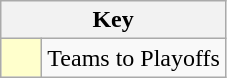<table class="wikitable" style="text-align: center;">
<tr>
<th colspan=2>Key</th>
</tr>
<tr>
<td style="background:#ffffcc; width:20px;"></td>
<td align=left>Teams to Playoffs</td>
</tr>
</table>
